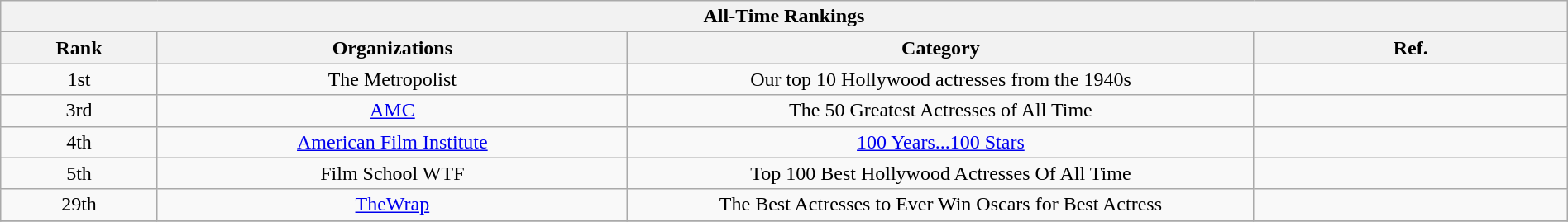<table width="100%" class="wikitable">
<tr>
<th colspan="5" align="center">All-Time Rankings</th>
</tr>
<tr>
<th width="10%">Rank</th>
<th width="30%">Organizations</th>
<th width="40%">Category</th>
<th>Ref.</th>
</tr>
<tr>
<td style="text-align:center;">1st</td>
<td style="text-align:center;">The Metropolist</td>
<td style="text-align:center;">Our top 10 Hollywood actresses from the 1940s</td>
<td style="text-align:center;"></td>
</tr>
<tr>
<td style="text-align:center;">3rd</td>
<td style="text-align:center;"><a href='#'>AMC</a></td>
<td style="text-align:center;">The 50 Greatest Actresses of All Time</td>
<td style="text-align:center"></td>
</tr>
<tr>
<td style="text-align:center;">4th</td>
<td style="text-align:center;"><a href='#'>American Film Institute</a></td>
<td style="text-align:center;"><a href='#'>100 Years...100 Stars</a></td>
<td style="text-align:center"></td>
</tr>
<tr>
<td style="text-align:center;">5th</td>
<td style="text-align:center;">Film School WTF</td>
<td style="text-align:center;">Top 100 Best Hollywood Actresses Of All Time</td>
<td style="text-align:center"></td>
</tr>
<tr>
<td style="text-align:center;">29th</td>
<td style="text-align:center;"><a href='#'>TheWrap</a></td>
<td style="text-align:center;">The Best Actresses to Ever Win Oscars for Best Actress</td>
<td style="text-align:center"></td>
</tr>
<tr>
</tr>
</table>
